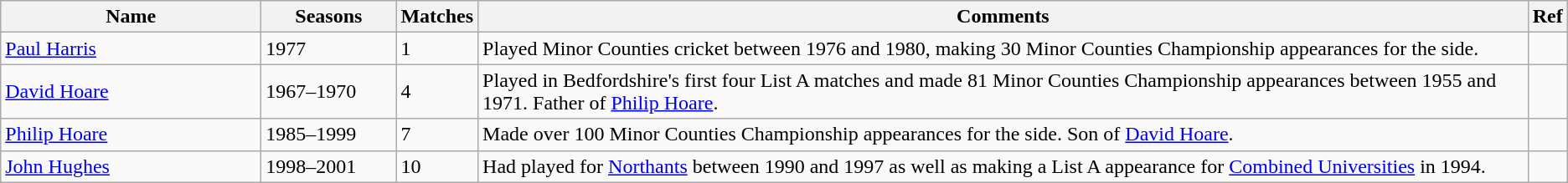<table class="wikitable">
<tr>
<th style="width:200px">Name</th>
<th style="width:100px">Seasons</th>
<th>Matches</th>
<th>Comments</th>
<th>Ref</th>
</tr>
<tr>
<td><a href='#'>Paul Harris</a></td>
<td>1977</td>
<td>1</td>
<td>Played Minor Counties cricket between 1976 and 1980, making 30 Minor Counties Championship appearances for the side.</td>
<td></td>
</tr>
<tr>
<td><a href='#'>David Hoare</a></td>
<td>1967–1970</td>
<td>4</td>
<td>Played in Bedfordshire's first four List A matches and made 81 Minor Counties Championship appearances between 1955 and 1971. Father of <a href='#'>Philip Hoare</a>.</td>
<td></td>
</tr>
<tr>
<td><a href='#'>Philip Hoare</a></td>
<td>1985–1999</td>
<td>7</td>
<td>Made over 100 Minor Counties Championship appearances for the side. Son of <a href='#'>David Hoare</a>.</td>
<td></td>
</tr>
<tr>
<td><a href='#'>John Hughes</a></td>
<td>1998–2001</td>
<td>10</td>
<td>Had played for <a href='#'>Northants</a> between 1990 and 1997 as well as making a List A appearance for <a href='#'>Combined Universities</a> in 1994.</td>
<td></td>
</tr>
</table>
